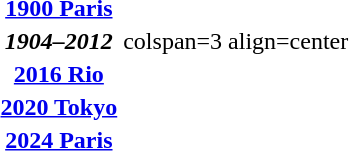<table>
<tr>
<th scope="row"><a href='#'>1900 Paris</a><br></th>
<td></td>
<td></td>
<td></td>
</tr>
<tr>
<th scope="row"><em>1904–2012</em></th>
<td>colspan=3 align=center</td>
</tr>
<tr>
<th scope="row"><a href='#'>2016 Rio</a><br></th>
<td></td>
<td></td>
<td></td>
</tr>
<tr>
<th scope="row"><a href='#'>2020 Tokyo</a><br></th>
<td></td>
<td></td>
<td></td>
</tr>
<tr>
<th scope="row"><a href='#'>2024 Paris</a><br></th>
<td></td>
<td></td>
<td></td>
</tr>
<tr>
</tr>
</table>
